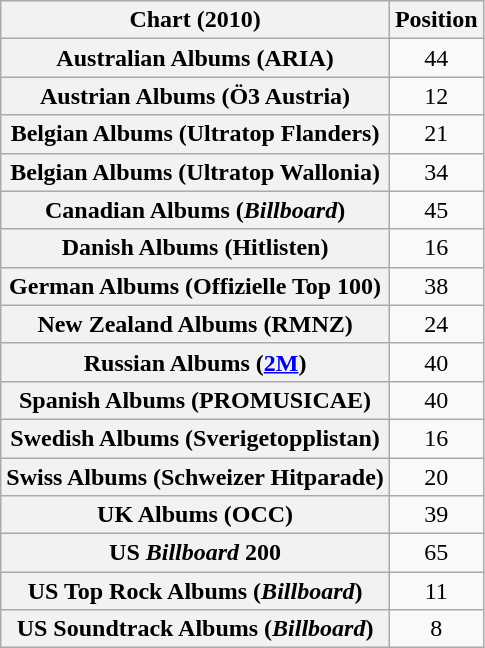<table class="wikitable sortable plainrowheaders" style="text-align:center">
<tr>
<th scope="col">Chart (2010)</th>
<th scope="col">Position</th>
</tr>
<tr>
<th scope="row">Australian Albums (ARIA)</th>
<td>44</td>
</tr>
<tr>
<th scope="row">Austrian Albums (Ö3 Austria)</th>
<td>12</td>
</tr>
<tr>
<th scope="row">Belgian Albums (Ultratop Flanders)</th>
<td>21</td>
</tr>
<tr>
<th scope="row">Belgian Albums (Ultratop Wallonia)</th>
<td>34</td>
</tr>
<tr>
<th scope="row">Canadian Albums (<em>Billboard</em>)</th>
<td>45</td>
</tr>
<tr>
<th scope="row">Danish Albums (Hitlisten)</th>
<td>16</td>
</tr>
<tr>
<th scope="row">German Albums (Offizielle Top 100)</th>
<td>38</td>
</tr>
<tr>
<th scope="row">New Zealand Albums (RMNZ)</th>
<td>24</td>
</tr>
<tr>
<th scope="row">Russian Albums (<a href='#'>2M</a>)</th>
<td>40</td>
</tr>
<tr>
<th scope="row">Spanish Albums (PROMUSICAE)</th>
<td>40</td>
</tr>
<tr>
<th scope="row">Swedish Albums (Sverigetopplistan)</th>
<td>16</td>
</tr>
<tr>
<th scope="row">Swiss Albums (Schweizer Hitparade)</th>
<td>20</td>
</tr>
<tr>
<th scope="row">UK Albums (OCC)</th>
<td>39</td>
</tr>
<tr>
<th scope="row">US <em>Billboard</em> 200</th>
<td>65</td>
</tr>
<tr>
<th scope="row">US Top Rock Albums (<em>Billboard</em>)</th>
<td>11</td>
</tr>
<tr>
<th scope="row">US Soundtrack Albums (<em>Billboard</em>)</th>
<td>8</td>
</tr>
</table>
